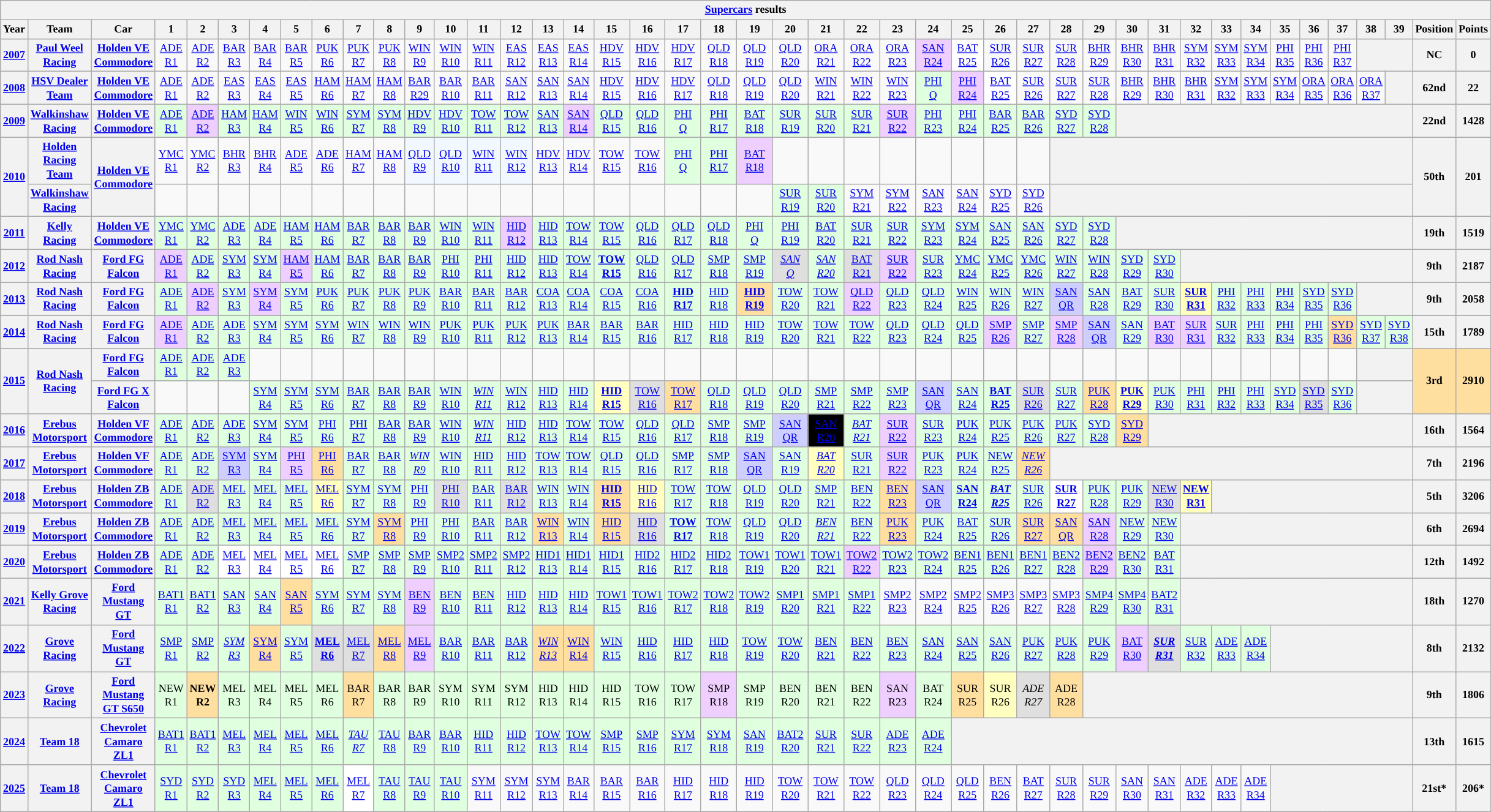<table class="wikitable" style="text-align:center; font-size:75%">
<tr>
<th colspan=45><a href='#'>Supercars</a> results</th>
</tr>
<tr>
<th>Year</th>
<th>Team</th>
<th>Car</th>
<th>1</th>
<th>2</th>
<th>3</th>
<th>4</th>
<th>5</th>
<th>6</th>
<th>7</th>
<th>8</th>
<th>9</th>
<th>10</th>
<th>11</th>
<th>12</th>
<th>13</th>
<th>14</th>
<th>15</th>
<th>16</th>
<th>17</th>
<th>18</th>
<th>19</th>
<th>20</th>
<th>21</th>
<th>22</th>
<th>23</th>
<th>24</th>
<th>25</th>
<th>26</th>
<th>27</th>
<th>28</th>
<th>29</th>
<th>30</th>
<th>31</th>
<th>32</th>
<th>33</th>
<th>34</th>
<th>35</th>
<th>36</th>
<th>37</th>
<th>38</th>
<th>39</th>
<th>Position</th>
<th>Points</th>
</tr>
<tr>
<th><a href='#'>2007</a></th>
<th><a href='#'>Paul Weel Racing</a></th>
<th><a href='#'>Holden VE Commodore</a></th>
<td><a href='#'>ADE<br>R1</a></td>
<td><a href='#'>ADE<br>R2</a></td>
<td><a href='#'>BAR<br>R3</a></td>
<td><a href='#'>BAR<br>R4</a></td>
<td><a href='#'>BAR<br>R5</a></td>
<td><a href='#'>PUK<br>R6</a></td>
<td><a href='#'>PUK<br>R7</a></td>
<td><a href='#'>PUK<br>R8</a></td>
<td><a href='#'>WIN<br>R9</a></td>
<td><a href='#'>WIN<br>R10</a></td>
<td><a href='#'>WIN<br>R11</a></td>
<td><a href='#'>EAS<br>R12</a></td>
<td><a href='#'>EAS<br>R13</a></td>
<td><a href='#'>EAS<br>R14</a></td>
<td><a href='#'>HDV<br>R15</a></td>
<td><a href='#'>HDV<br>R16</a></td>
<td><a href='#'>HDV<br>R17</a></td>
<td><a href='#'>QLD<br>R18</a></td>
<td><a href='#'>QLD<br>R19</a></td>
<td><a href='#'>QLD<br>R20</a></td>
<td><a href='#'>ORA<br>R21</a></td>
<td><a href='#'>ORA<br>R22</a></td>
<td><a href='#'>ORA<br>R23</a></td>
<td style="background: #efcfff"><a href='#'>SAN<br>R24</a><br></td>
<td style="background: #ffffff"><a href='#'>BAT<br>R25</a><br></td>
<td><a href='#'>SUR<br>R26</a></td>
<td><a href='#'>SUR<br>R27</a></td>
<td><a href='#'>SUR<br>R28</a></td>
<td><a href='#'>BHR<br>R29</a></td>
<td><a href='#'>BHR<br>R30</a></td>
<td><a href='#'>BHR<br>R31</a></td>
<td><a href='#'>SYM<br>R32</a></td>
<td><a href='#'>SYM<br>R33</a></td>
<td><a href='#'>SYM<br>R34</a></td>
<td><a href='#'>PHI<br>R35</a></td>
<td><a href='#'>PHI<br>R36</a></td>
<td><a href='#'>PHI<br>R37</a></td>
<th colspan=2></th>
<th>NC</th>
<th>0</th>
</tr>
<tr>
<th><a href='#'>2008</a></th>
<th><a href='#'>HSV Dealer Team</a></th>
<th><a href='#'>Holden VE Commodore</a></th>
<td><a href='#'>ADE<br>R1</a></td>
<td><a href='#'>ADE<br>R2</a></td>
<td><a href='#'>EAS<br>R3</a></td>
<td><a href='#'>EAS<br>R4</a></td>
<td><a href='#'>EAS<br>R5</a></td>
<td><a href='#'>HAM<br>R6</a></td>
<td><a href='#'>HAM<br>R7</a></td>
<td><a href='#'>HAM<br>R8</a></td>
<td><a href='#'>BAR<br>R29</a></td>
<td><a href='#'>BAR<br>R10</a></td>
<td><a href='#'>BAR<br>R11</a></td>
<td><a href='#'>SAN<br>R12</a></td>
<td><a href='#'>SAN<br>R13</a></td>
<td><a href='#'>SAN<br>R14</a></td>
<td><a href='#'>HDV<br>R15</a></td>
<td><a href='#'>HDV<br>R16</a></td>
<td><a href='#'>HDV<br>R17</a></td>
<td><a href='#'>QLD<br>R18</a></td>
<td><a href='#'>QLD<br>R19</a></td>
<td><a href='#'>QLD<br>R20</a></td>
<td><a href='#'>WIN<br>R21</a></td>
<td><a href='#'>WIN<br>R22</a></td>
<td><a href='#'>WIN<br>R23</a></td>
<td style="background: #dfffdf"><a href='#'>PHI<br>Q</a><br></td>
<td style="background: #efcfff"><a href='#'>PHI<br>R24</a><br></td>
<td style="background: #ffffff"><a href='#'>BAT<br>R25</a><br></td>
<td><a href='#'>SUR<br>R26</a></td>
<td><a href='#'>SUR<br>R27</a></td>
<td><a href='#'>SUR<br>R28</a></td>
<td><a href='#'>BHR<br>R29</a></td>
<td><a href='#'>BHR<br>R30</a></td>
<td><a href='#'>BHR<br>R31</a></td>
<td><a href='#'>SYM<br>R32</a></td>
<td><a href='#'>SYM<br>R33</a></td>
<td><a href='#'>SYM<br>R34</a></td>
<td><a href='#'>ORA<br>R35</a></td>
<td><a href='#'>ORA<br>R36</a></td>
<td><a href='#'>ORA<br>R37</a></td>
<th></th>
<th>62nd</th>
<th>22</th>
</tr>
<tr>
<th><a href='#'>2009</a></th>
<th><a href='#'>Walkinshaw Racing</a></th>
<th><a href='#'>Holden VE Commodore</a></th>
<td style="background: #dfffdf"><a href='#'>ADE<br>R1</a><br></td>
<td style="background: #efcfff"><a href='#'>ADE<br>R2</a><br></td>
<td style="background: #dfffdf"><a href='#'>HAM<br>R3</a><br></td>
<td style="background: #dfffdf"><a href='#'>HAM<br>R4</a><br></td>
<td style="background: #dfffdf"><a href='#'>WIN<br>R5</a><br></td>
<td style="background: #dfffdf"><a href='#'>WIN<br>R6</a><br></td>
<td style="background: #dfffdf"><a href='#'>SYM<br>R7</a><br></td>
<td style="background: #dfffdf"><a href='#'>SYM<br>R8</a><br></td>
<td style="background: #dfffdf"><a href='#'>HDV<br>R9</a><br></td>
<td style="background: #dfffdf"><a href='#'>HDV<br>R10</a><br></td>
<td style="background: #dfffdf"><a href='#'>TOW<br>R11</a><br></td>
<td style="background: #dfffdf"><a href='#'>TOW<br>R12</a><br></td>
<td style="background: #dfffdf"><a href='#'>SAN<br>R13</a><br></td>
<td style="background: #efcfff"><a href='#'>SAN<br>R14</a><br></td>
<td style="background: #dfffdf"><a href='#'>QLD<br>R15</a><br></td>
<td style="background: #dfffdf"><a href='#'>QLD<br>R16</a><br></td>
<td style="background: #dfffdf"><a href='#'>PHI<br>Q</a><br></td>
<td style="background: #dfffdf"><a href='#'>PHI<br>R17</a><br></td>
<td style="background: #dfffdf"><a href='#'>BAT<br>R18</a><br></td>
<td style="background: #dfffdf"><a href='#'>SUR<br>R19</a><br></td>
<td style="background: #dfffdf"><a href='#'>SUR<br>R20</a><br></td>
<td style="background: #dfffdf"><a href='#'>SUR<br>R21</a><br></td>
<td style="background: #efcfff"><a href='#'>SUR<br>R22</a><br></td>
<td style="background: #dfffdf"><a href='#'>PHI<br>R23</a><br></td>
<td style="background: #dfffdf"><a href='#'>PHI<br>R24</a><br></td>
<td style="background: #dfffdf"><a href='#'>BAR<br>R25</a><br></td>
<td style="background: #dfffdf"><a href='#'>BAR<br>R26</a><br></td>
<td style="background: #dfffdf"><a href='#'>SYD<br>R27</a><br></td>
<td style="background: #dfffdf"><a href='#'>SYD<br>R28</a><br></td>
<th colspan=10></th>
<th>22nd</th>
<th>1428</th>
</tr>
<tr>
<th rowspan=2><a href='#'>2010</a></th>
<th><a href='#'>Holden Racing Team</a></th>
<th rowspan=2><a href='#'>Holden VE Commodore</a></th>
<td><a href='#'>YMC<br>R1</a></td>
<td><a href='#'>YMC<br>R2</a></td>
<td><a href='#'>BHR<br>R3</a></td>
<td><a href='#'>BHR<br>R4</a></td>
<td><a href='#'>ADE<br>R5</a></td>
<td><a href='#'>ADE<br>R6</a></td>
<td><a href='#'>HAM<br>R7</a></td>
<td><a href='#'>HAM<br>R8</a></td>
<td style="background: #f1f8ff"><a href='#'>QLD<br>R9</a><br></td>
<td style="background: #f1f8ff"><a href='#'>QLD<br>R10</a><br></td>
<td style="background: #f1f8ff"><a href='#'>WIN<br>R11</a><br></td>
<td style="background: #f1f8ff"><a href='#'>WIN<br>R12</a><br></td>
<td><a href='#'>HDV<br>R13</a></td>
<td><a href='#'>HDV<br>R14</a></td>
<td><a href='#'>TOW<br>R15</a></td>
<td><a href='#'>TOW<br>R16</a></td>
<td style="background: #dfffdf"><a href='#'>PHI<br>Q</a><br></td>
<td style="background: #dfffdf"><a href='#'>PHI<br>R17</a><br></td>
<td style="background: #efcfff"><a href='#'>BAT<br>R18</a><br></td>
<td></td>
<td></td>
<td></td>
<td></td>
<td></td>
<td></td>
<td></td>
<td></td>
<th colspan=12></th>
<th rowspan=2>50th</th>
<th rowspan=2>201</th>
</tr>
<tr>
<th><a href='#'>Walkinshaw Racing</a></th>
<td></td>
<td></td>
<td></td>
<td></td>
<td></td>
<td></td>
<td></td>
<td></td>
<td></td>
<td></td>
<td></td>
<td></td>
<td></td>
<td></td>
<td></td>
<td></td>
<td></td>
<td></td>
<td></td>
<td style="background: #dfffdf"><a href='#'>SUR<br>R19</a><br></td>
<td style="background: #dfffdf"><a href='#'>SUR<br>R20</a><br></td>
<td><a href='#'>SYM<br>R21</a></td>
<td><a href='#'>SYM<br>R22</a></td>
<td><a href='#'>SAN<br>R23</a></td>
<td><a href='#'>SAN<br>R24</a></td>
<td><a href='#'>SYD<br>R25</a></td>
<td><a href='#'>SYD<br>R26</a></td>
<th colspan=12></th>
</tr>
<tr>
<th><a href='#'>2011</a></th>
<th><a href='#'>Kelly Racing</a></th>
<th><a href='#'>Holden VE Commodore</a></th>
<td style="background: #dfffdf"><a href='#'>YMC<br>R1</a><br></td>
<td style="background: #dfffdf"><a href='#'>YMC<br>R2</a><br></td>
<td style="background: #dfffdf"><a href='#'>ADE<br>R3</a><br></td>
<td style="background: #dfffdf"><a href='#'>ADE<br>R4</a><br></td>
<td style="background: #dfffdf"><a href='#'>HAM<br>R5</a><br></td>
<td style="background: #dfffdf"><a href='#'>HAM<br>R6</a><br></td>
<td style="background: #dfffdf"><a href='#'>BAR<br>R7</a><br></td>
<td style="background: #dfffdf"><a href='#'>BAR<br>R8</a><br></td>
<td style="background: #dfffdf"><a href='#'>BAR<br>R9</a><br></td>
<td style="background: #dfffdf"><a href='#'>WIN<br>R10</a><br></td>
<td style="background: #dfffdf"><a href='#'>WIN<br>R11</a><br></td>
<td style="background: #efcfff"><a href='#'>HID<br>R12</a><br></td>
<td style="background: #dfffdf"><a href='#'>HID<br>R13</a><br></td>
<td style="background: #dfffdf"><a href='#'>TOW<br>R14</a><br></td>
<td style="background: #dfffdf"><a href='#'>TOW<br>R15</a><br></td>
<td style="background: #dfffdf"><a href='#'>QLD<br>R16</a><br></td>
<td style="background: #dfffdf"><a href='#'>QLD<br>R17</a><br></td>
<td style="background: #dfffdf"><a href='#'>QLD<br>R18</a><br></td>
<td style="background: #dfffdf"><a href='#'>PHI<br>Q</a><br></td>
<td style="background: #dfffdf"><a href='#'>PHI<br>R19</a><br></td>
<td style="background: #dfffdf"><a href='#'>BAT<br>R20</a><br></td>
<td style="background: #dfffdf"><a href='#'>SUR<br>R21</a><br></td>
<td style="background: #dfffdf"><a href='#'>SUR<br>R22</a><br></td>
<td style="background: #dfffdf"><a href='#'>SYM<br>R23</a><br></td>
<td style="background: #dfffdf"><a href='#'>SYM<br>R24</a><br></td>
<td style="background: #dfffdf"><a href='#'>SAN<br>R25</a><br></td>
<td style="background: #dfffdf"><a href='#'>SAN<br>R26</a><br></td>
<td style="background: #dfffdf"><a href='#'>SYD<br>R27</a><br></td>
<td style="background: #dfffdf"><a href='#'>SYD<br>R28</a><br></td>
<th colspan=10></th>
<th>19th</th>
<th>1519</th>
</tr>
<tr>
<th><a href='#'>2012</a></th>
<th><a href='#'>Rod Nash Racing</a></th>
<th><a href='#'>Ford FG Falcon</a></th>
<td style="background: #efcfff"><a href='#'>ADE<br>R1</a><br></td>
<td style="background: #dfffdf"><a href='#'>ADE<br>R2</a><br></td>
<td style="background: #dfffdf"><a href='#'>SYM<br>R3</a><br></td>
<td style="background: #dfffdf"><a href='#'>SYM<br>R4</a><br></td>
<td style="background: #efcfff"><a href='#'>HAM<br>R5</a><br></td>
<td style="background: #dfffdf"><a href='#'>HAM<br>R6</a><br></td>
<td style="background: #dfffdf"><a href='#'>BAR<br>R7</a><br></td>
<td style="background: #dfffdf"><a href='#'>BAR<br>R8</a><br></td>
<td style="background: #dfffdf"><a href='#'>BAR<br>R9</a><br></td>
<td style="background: #dfffdf"><a href='#'>PHI<br>R10</a><br></td>
<td style="background: #dfffdf"><a href='#'>PHI<br>R11</a><br></td>
<td style="background: #dfffdf"><a href='#'>HID<br>R12</a><br></td>
<td style="background: #dfffdf"><a href='#'>HID<br>R13</a><br></td>
<td style="background: #dfffdf"><a href='#'>TOW<br>R14</a><br></td>
<td style="background: #dfffdf"><strong><a href='#'>TOW<br>R15</a><br></strong></td>
<td style="background: #dfffdf"><a href='#'>QLD<br>R16</a><br></td>
<td style="background: #dfffdf"><a href='#'>QLD<br>R17</a><br></td>
<td style="background: #dfffdf"><a href='#'>SMP<br>R18</a><br></td>
<td style="background: #dfffdf"><a href='#'>SMP<br>R19</a><br></td>
<td style="background: #dfdfdf"><em><a href='#'>SAN<br>Q</a><br></em></td>
<td style="background: #dfffdf"><em><a href='#'>SAN<br>R20</a><br></em></td>
<td style="background: #dfdfdf"><a href='#'>BAT<br>R21</a><br></td>
<td style="background: #efcfff"><a href='#'>SUR<br>R22</a><br></td>
<td style="background: #dfffdf"><a href='#'>SUR<br>R23</a><br></td>
<td style="background: #dfffdf"><a href='#'>YMC<br>R24</a><br></td>
<td style="background: #dfffdf"><a href='#'>YMC<br>R25</a><br></td>
<td style="background: #dfffdf"><a href='#'>YMC<br>R26</a><br></td>
<td style="background: #dfffdf"><a href='#'>WIN<br>R27</a><br></td>
<td style="background: #dfffdf"><a href='#'>WIN<br>R28</a><br></td>
<td style="background: #dfffdf"><a href='#'>SYD<br>R29</a><br></td>
<td style="background: #dfffdf"><a href='#'>SYD<br>R30</a><br></td>
<th colspan=8></th>
<th>9th</th>
<th>2187</th>
</tr>
<tr>
<th><a href='#'>2013</a></th>
<th><a href='#'>Rod Nash Racing</a></th>
<th><a href='#'>Ford FG Falcon</a></th>
<td style="background: #dfffdf"><a href='#'>ADE<br>R1</a><br></td>
<td style="background: #efcfff"><a href='#'>ADE<br>R2</a><br></td>
<td style="background: #dfffdf"><a href='#'>SYM<br>R3</a><br></td>
<td style="background: #efcfff"><a href='#'>SYM<br>R4</a><br></td>
<td style="background: #dfffdf"><a href='#'>SYM<br>R5</a><br></td>
<td style="background: #dfffdf"><a href='#'>PUK<br>R6</a><br></td>
<td style="background: #dfffdf"><a href='#'>PUK<br>R7</a><br></td>
<td style="background: #dfffdf"><a href='#'>PUK<br>R8</a><br></td>
<td style="background: #dfffdf"><a href='#'>PUK<br>R9</a><br></td>
<td style="background: #dfffdf"><a href='#'>BAR<br>R10</a><br></td>
<td style="background: #dfffdf"><a href='#'>BAR<br>R11</a><br></td>
<td style="background: #dfffdf"><a href='#'>BAR<br>R12</a><br></td>
<td style="background: #dfffdf"><a href='#'>COA<br>R13</a><br></td>
<td style="background: #dfffdf"><a href='#'>COA<br>R14</a><br></td>
<td style="background: #dfffdf"><a href='#'>COA<br>R15</a><br></td>
<td style="background: #dfffdf"><a href='#'>COA<br>R16</a><br></td>
<td style="background: #dfffdf"><strong><a href='#'>HID<br>R17</a><br></strong></td>
<td style="background: #dfffdf"><a href='#'>HID<br>R18</a><br></td>
<td style="background: #ffdf9f"><strong><a href='#'>HID<br>R19</a><br></strong></td>
<td style="background: #dfffdf"><a href='#'>TOW<br>R20</a><br></td>
<td style="background: #dfffdf"><a href='#'>TOW<br>R21</a><br></td>
<td style="background: #efcfff"><a href='#'>QLD<br>R22</a><br></td>
<td style="background: #dfffdf"><a href='#'>QLD<br>R23</a><br></td>
<td style="background: #dfffdf"><a href='#'>QLD<br>R24</a><br></td>
<td style="background: #dfffdf"><a href='#'>WIN<br>R25</a><br></td>
<td style="background: #dfffdf"><a href='#'>WIN<br>R26</a><br></td>
<td style="background: #dfffdf"><a href='#'>WIN<br>R27</a><br></td>
<td style="background: #cfcfff"><a href='#'>SAN<br>QR</a><br></td>
<td style="background: #dfffdf"><a href='#'>SAN<br>R28</a><br></td>
<td style="background: #dfffdf"><a href='#'>BAT<br>R29</a><br></td>
<td style="background: #dfffdf"><a href='#'>SUR<br>R30</a><br></td>
<td style="background: #ffffbf"><strong><a href='#'>SUR<br>R31</a><br></strong></td>
<td style="background: #dfffdf"><a href='#'>PHI<br>R32</a><br></td>
<td style="background: #dfffdf"><a href='#'>PHI<br>R33</a><br></td>
<td style="background: #dfffdf"><a href='#'>PHI<br>R34</a><br></td>
<td style="background: #dfffdf"><a href='#'>SYD<br>R35</a><br></td>
<td style="background: #dfffdf"><a href='#'>SYD<br>R36</a><br></td>
<th colspan=2></th>
<th>9th</th>
<th>2058</th>
</tr>
<tr>
<th><a href='#'>2014</a></th>
<th><a href='#'>Rod Nash Racing</a></th>
<th><a href='#'>Ford FG Falcon</a></th>
<td style="background: #efcfff"><a href='#'>ADE<br>R1</a><br></td>
<td style="background: #dfffdf"><a href='#'>ADE<br>R2</a><br></td>
<td style="background: #dfffdf"><a href='#'>ADE<br>R3</a><br></td>
<td style="background: #dfffdf"><a href='#'>SYM<br>R4</a><br></td>
<td style="background: #dfffdf"><a href='#'>SYM<br>R5</a><br></td>
<td style="background: #dfffdf"><a href='#'>SYM<br>R6</a><br></td>
<td style="background: #dfffdf"><a href='#'>WIN<br>R7</a><br></td>
<td style="background: #dfffdf"><a href='#'>WIN<br>R8</a><br></td>
<td style="background: #dfffdf"><a href='#'>WIN<br>R9</a><br></td>
<td style="background: #dfffdf"><a href='#'>PUK<br>R10</a><br></td>
<td style="background: #dfffdf"><a href='#'>PUK<br>R11</a><br></td>
<td style="background: #dfffdf"><a href='#'>PUK<br>R12</a><br></td>
<td style="background: #dfffdf"><a href='#'>PUK<br>R13</a><br></td>
<td style="background: #dfffdf"><a href='#'>BAR<br>R14</a><br></td>
<td style="background: #dfffdf"><a href='#'>BAR<br>R15</a><br></td>
<td style="background: #dfffdf"><a href='#'>BAR<br>R16</a><br></td>
<td style="background: #dfffdf"><a href='#'>HID<br>R17</a><br></td>
<td style="background: #dfffdf"><a href='#'>HID<br>R18</a><br></td>
<td style="background: #dfffdf"><a href='#'>HID<br>R19</a><br></td>
<td style="background: #dfffdf"><a href='#'>TOW<br>R20</a><br></td>
<td style="background: #dfffdf"><a href='#'>TOW<br>R21</a><br></td>
<td style="background: #dfffdf"><a href='#'>TOW<br>R22</a><br></td>
<td style="background: #dfffdf"><a href='#'>QLD<br>R23</a><br></td>
<td style="background: #dfffdf"><a href='#'>QLD<br>R24</a><br></td>
<td style="background: #dfffdf"><a href='#'>QLD<br>R25</a><br></td>
<td style="background: #efcfff"><a href='#'>SMP<br>R26</a><br></td>
<td style="background: #dfffdf"><a href='#'>SMP<br>R27</a><br></td>
<td style="background: #efcfff"><a href='#'>SMP<br>R28</a><br></td>
<td style="background: #cfcfff"><a href='#'>SAN<br>QR</a><br></td>
<td style="background: #dfffdf"><a href='#'>SAN<br>R29</a><br></td>
<td style="background: #efcfff"><a href='#'>BAT<br>R30</a><br></td>
<td style="background: #efcfff"><a href='#'>SUR<br>R31</a><br></td>
<td style="background: #dfffdf"><a href='#'>SUR<br>R32</a><br></td>
<td style="background: #dfffdf"><a href='#'>PHI<br>R33</a><br></td>
<td style="background: #dfffdf"><a href='#'>PHI<br>R34</a><br></td>
<td style="background: #dfffdf"><a href='#'>PHI<br>R35</a><br></td>
<td style="background: #ffdf9f"><a href='#'>SYD<br>R36</a><br></td>
<td style="background: #dfffdf"><a href='#'>SYD<br>R37</a><br></td>
<td style="background: #dfffdf"><a href='#'>SYD<br>R38</a><br></td>
<th>15th</th>
<th>1789</th>
</tr>
<tr>
<th rowspan=2><a href='#'>2015</a></th>
<th rowspan=2><a href='#'>Rod Nash Racing</a></th>
<th><a href='#'>Ford FG Falcon</a></th>
<td style="background: #dfffdf"><a href='#'>ADE<br>R1</a><br></td>
<td style="background: #dfffdf"><a href='#'>ADE<br>R2</a><br></td>
<td style="background: #dfffdf"><a href='#'>ADE<br>R3</a><br></td>
<td></td>
<td></td>
<td></td>
<td></td>
<td></td>
<td></td>
<td></td>
<td></td>
<td></td>
<td></td>
<td></td>
<td></td>
<td></td>
<td></td>
<td></td>
<td></td>
<td></td>
<td></td>
<td></td>
<td></td>
<td></td>
<td></td>
<td></td>
<td></td>
<td></td>
<td></td>
<td></td>
<td></td>
<td></td>
<td></td>
<td></td>
<td></td>
<td></td>
<td></td>
<th colspan=2></th>
<th rowspan=2 style="background: #ffdf9f">3rd</th>
<th rowspan=2 style="background: #ffdf9f">2910</th>
</tr>
<tr>
<th><a href='#'>Ford FG X Falcon</a></th>
<td></td>
<td></td>
<td></td>
<td style="background: #dfffdf"><a href='#'>SYM<br>R4</a><br></td>
<td style="background: #dfffdf"><a href='#'>SYM<br>R5</a><br></td>
<td style="background: #dfffdf"><a href='#'>SYM<br>R6</a><br></td>
<td style="background: #dfffdf"><a href='#'>BAR<br>R7</a><br></td>
<td style="background: #dfffdf"><a href='#'>BAR<br>R8</a><br></td>
<td style="background: #dfffdf"><a href='#'>BAR<br>R9</a><br></td>
<td style="background: #dfffdf"><a href='#'>WIN<br>R10</a><br></td>
<td style="background: #dfffdf"><em><a href='#'>WIN<br>R11</a><br></em></td>
<td style="background: #dfffdf"><a href='#'>WIN<br>R12</a><br></td>
<td style="background: #dfffdf"><a href='#'>HID<br>R13</a><br></td>
<td style="background: #dfffdf"><a href='#'>HID<br>R14</a><br></td>
<td style="background: #ffffbf"><strong><a href='#'>HID<br>R15</a><br></strong></td>
<td style="background: #dfdfdf"><a href='#'>TOW<br>R16</a><br></td>
<td style="background: #ffdf9f"><a href='#'>TOW<br>R17</a><br></td>
<td style="background: #dfffdf"><a href='#'>QLD<br>R18</a><br></td>
<td style="background: #dfffdf"><a href='#'>QLD<br>R19</a><br></td>
<td style="background: #dfffdf"><a href='#'>QLD<br>R20</a><br></td>
<td style="background: #dfffdf"><a href='#'>SMP<br>R21</a><br></td>
<td style="background: #dfffdf"><a href='#'>SMP<br>R22</a><br></td>
<td style="background: #dfffdf"><a href='#'>SMP<br>R23</a><br></td>
<td style="background: #cfcfff"><a href='#'>SAN<br>QR</a><br></td>
<td style="background: #dfffdf"><a href='#'>SAN<br>R24</a><br></td>
<td style="background: #dfffdf"><strong><a href='#'>BAT<br>R25</a><br></strong></td>
<td style="background: #dfdfdf"><a href='#'>SUR<br>R26</a><br></td>
<td style="background: #dfffdf"><a href='#'>SUR<br>R27</a><br></td>
<td style="background: #ffdf9f"><a href='#'>PUK<br>R28</a><br></td>
<td style="background: #ffffbf"><strong><a href='#'>PUK<br>R29</a><br></strong></td>
<td style="background: #dfffdf"><a href='#'>PUK<br>R30</a><br></td>
<td style="background: #dfffdf"><a href='#'>PHI<br>R31</a><br></td>
<td style="background: #dfffdf"><a href='#'>PHI<br>R32</a><br></td>
<td style="background: #dfffdf"><a href='#'>PHI<br>R33</a><br></td>
<td style="background: #dfffdf"><a href='#'>SYD<br>R34</a><br></td>
<td style="background: #dfdfdf"><a href='#'>SYD<br>R35</a><br></td>
<td style="background: #dfffdf"><a href='#'>SYD<br>R36</a><br></td>
<th colspan=2></th>
</tr>
<tr>
<th><a href='#'>2016</a></th>
<th><a href='#'>Erebus Motorsport</a></th>
<th><a href='#'>Holden VF Commodore</a></th>
<td style="background: #dfffdf"><a href='#'>ADE<br>R1</a><br></td>
<td style="background: #dfffdf"><a href='#'>ADE<br>R2</a><br></td>
<td style="background: #dfffdf"><a href='#'>ADE<br>R3</a><br></td>
<td style="background: #dfffdf"><a href='#'>SYM<br>R4</a><br></td>
<td style="background: #dfffdf"><a href='#'>SYM<br>R5</a><br></td>
<td style="background: #dfffdf"><a href='#'>PHI<br>R6</a><br></td>
<td style="background: #dfffdf"><a href='#'>PHI<br>R7</a><br></td>
<td style="background: #dfffdf"><a href='#'>BAR<br>R8</a><br></td>
<td style="background: #dfffdf"><a href='#'>BAR<br>R9</a><br></td>
<td style="background: #dfffdf"><a href='#'>WIN<br>R10</a><br></td>
<td style="background: #dfffdf"><em><a href='#'>WIN<br>R11</a><br></em></td>
<td style="background: #dfffdf"><a href='#'>HID<br>R12</a><br></td>
<td style="background: #dfffdf"><a href='#'>HID<br>R13</a><br></td>
<td style="background: #dfffdf"><a href='#'>TOW<br>R14</a><br></td>
<td style="background: #dfffdf"><a href='#'>TOW<br>R15</a><br></td>
<td style="background: #dfffdf"><a href='#'>QLD<br>R16</a><br></td>
<td style="background: #dfffdf"><a href='#'>QLD<br>R17</a><br></td>
<td style="background: #dfffdf"><a href='#'>SMP<br>R18</a><br></td>
<td style="background: #dfffdf"><a href='#'>SMP<br>R19</a><br></td>
<td style="background: #cfcfff"><a href='#'>SAN<br>QR</a><br></td>
<td style="background: #000000; color:white"><a href='#'><span>SAN<br>R20</span></a><br></td>
<td style="background: #dfffdf"><em><a href='#'>BAT<br>R21</a><br></em></td>
<td style="background: #efcfff"><a href='#'>SUR<br>R22</a><br></td>
<td style="background: #dfffdf"><a href='#'>SUR<br>R23</a><br></td>
<td style="background: #dfffdf"><a href='#'>PUK<br>R24</a><br></td>
<td style="background: #dfffdf"><a href='#'>PUK<br>R25</a><br></td>
<td style="background: #dfffdf"><a href='#'>PUK<br>R26</a><br></td>
<td style="background: #dfffdf"><a href='#'>PUK<br>R27</a><br></td>
<td style="background: #dfffdf"><a href='#'>SYD<br>R28</a><br></td>
<td style="background: #ffdf9f"><a href='#'>SYD<br>R29</a><br></td>
<th colspan=9></th>
<th>16th</th>
<th>1564</th>
</tr>
<tr>
<th><a href='#'>2017</a></th>
<th><a href='#'>Erebus Motorsport</a></th>
<th><a href='#'>Holden VF Commodore</a></th>
<td style="background: #dfffdf"><a href='#'>ADE<br>R1</a><br></td>
<td style="background: #dfffdf"><a href='#'>ADE<br>R2</a><br></td>
<td style="background: #cfcfff"><a href='#'>SYM<br>R3</a><br></td>
<td style="background: #dfffdf"><a href='#'>SYM<br>R4</a><br></td>
<td style="background: #efcfff"><a href='#'>PHI<br>R5</a><br></td>
<td style="background: #ffdf9f"><a href='#'>PHI<br>R6</a><br></td>
<td style="background: #dfffdf"><a href='#'>BAR<br>R7</a><br></td>
<td style="background: #dfffdf"><a href='#'>BAR<br>R8</a><br></td>
<td style="background: #dfffdf"><em><a href='#'>WIN<br>R9</a><br></em></td>
<td style="background: #dfffdf"><a href='#'>WIN<br>R10</a><br></td>
<td style="background: #dfffdf"><a href='#'>HID<br>R11</a><br></td>
<td style="background: #dfffdf"><a href='#'>HID<br>R12</a><br></td>
<td style="background: #dfffdf"><a href='#'>TOW<br>R13</a><br></td>
<td style="background: #dfffdf"><a href='#'>TOW<br>R14</a><br></td>
<td style="background: #dfffdf"><a href='#'>QLD<br>R15</a><br></td>
<td style="background: #dfffdf"><a href='#'>QLD<br>R16</a><br></td>
<td style="background: #dfffdf"><a href='#'>SMP<br>R17</a><br></td>
<td style="background: #dfffdf"><a href='#'>SMP<br>R18</a><br></td>
<td style="background: #cfcfff"><a href='#'>SAN<br>QR</a><br></td>
<td style="background: #dfffdf"><a href='#'>SAN<br>R19</a><br></td>
<td style="background: #ffffbf"><em><a href='#'>BAT<br>R20</a><br></em></td>
<td style="background: #dfffdf"><a href='#'>SUR<br>R21</a><br></td>
<td style="background: #efcfff"><a href='#'>SUR<br>R22</a><br></td>
<td style="background: #dfffdf"><a href='#'>PUK<br>R23</a><br></td>
<td style="background: #dfffdf"><a href='#'>PUK<br>R24</a><br></td>
<td style="background: #dfffdf"><a href='#'>NEW<br>R25</a><br></td>
<td style="background: #ffdf9f"><em><a href='#'>NEW<br>R26</a><br></em></td>
<th colspan=12></th>
<th>7th</th>
<th>2196</th>
</tr>
<tr>
<th><a href='#'>2018</a></th>
<th><a href='#'>Erebus Motorsport</a></th>
<th><a href='#'>Holden ZB Commodore</a></th>
<td style="background: #dfffdf"><a href='#'>ADE<br>R1</a><br></td>
<td style="background: #dfdfdf"><a href='#'>ADE<br>R2</a><br></td>
<td style="background: #dfffdf"><a href='#'>MEL<br>R3</a><br></td>
<td style="background: #dfffdf"><a href='#'>MEL<br>R4</a><br></td>
<td style="background: #dfffdf"><a href='#'>MEL<br>R5</a><br></td>
<td style="background: #ffffbf"><a href='#'>MEL<br>R6</a><br></td>
<td style="background: #dfffdf"><a href='#'>SYM<br>R7</a><br></td>
<td style="background: #dfffdf"><a href='#'>SYM<br>R8</a><br></td>
<td style="background: #dfffdf"><a href='#'>PHI<br>R9</a><br></td>
<td style="background: #dfdfdf"><a href='#'>PHI<br>R10</a><br></td>
<td style="background: #dfffdf"><a href='#'>BAR<br>R11</a><br></td>
<td style="background: #dfdfdf"><a href='#'>BAR<br>R12</a><br></td>
<td style="background: #dfffdf"><a href='#'>WIN<br>R13</a><br></td>
<td style="background: #dfffdf"><a href='#'>WIN<br>R14</a><br></td>
<td style="background: #ffdf9f"><strong><a href='#'>HID<br>R15</a><br></strong></td>
<td style="background: #ffffbf"><a href='#'>HID<br>R16</a><br></td>
<td style="background: #dfffdf"><a href='#'>TOW<br>R17</a><br></td>
<td style="background: #dfffdf"><a href='#'>TOW<br>R18</a><br></td>
<td style="background: #dfffdf"><a href='#'>QLD<br>R19</a><br></td>
<td style="background: #dfffdf"><a href='#'>QLD<br>R20</a><br></td>
<td style="background: #dfffdf"><a href='#'>SMP<br>R21</a><br></td>
<td style="background: #dfffdf"><a href='#'>BEN<br>R22</a><br></td>
<td style="background: #ffdf9f"><a href='#'>BEN<br>R23</a><br></td>
<td style="background: #cfcfff"><a href='#'>SAN<br>QR</a><br></td>
<td style="background: #dfffdf"><strong><a href='#'>SAN<br>R24</a><br></strong></td>
<td style="background: #dfffdf"><strong><em><a href='#'>BAT<br>R25</a><br></em></strong></td>
<td style="background: #dfffdf"><a href='#'>SUR<br>R26</a><br></td>
<td style="background: #ffffff"><strong><a href='#'>SUR<br>R27</a><br></strong></td>
<td style="background: #dfffdf"><a href='#'>PUK<br>R28</a><br></td>
<td style="background: #dfffdf"><a href='#'>PUK<br>R29</a><br></td>
<td style="background: #dfdfdf"><a href='#'>NEW<br>R30</a><br></td>
<td style="background: #ffffbf"><strong><a href='#'>NEW<br>R31</a><br></strong></td>
<th colspan=7></th>
<th>5th</th>
<th>3206</th>
</tr>
<tr>
<th><a href='#'>2019</a></th>
<th><a href='#'>Erebus Motorsport</a></th>
<th><a href='#'>Holden ZB Commodore</a></th>
<td style="background: #dfffdf"><a href='#'>ADE<br>R1</a><br></td>
<td style="background: #dfffdf"><a href='#'>ADE<br>R2</a><br></td>
<td style="background: #dfffdf"><a href='#'>MEL<br>R3</a><br></td>
<td style="background: #dfffdf"><a href='#'>MEL<br>R4</a><br></td>
<td style="background: #dfffdf"><a href='#'>MEL<br>R5</a><br></td>
<td style="background: #dfffdf"><a href='#'>MEL<br>R6</a><br></td>
<td style="background: #dfffdf"><a href='#'>SYM<br>R7</a><br></td>
<td style="background: #ffdf9f"><a href='#'>SYM<br>R8</a><br></td>
<td style="background: #dfffdf"><a href='#'>PHI<br>R9</a><br></td>
<td style="background: #dfffdf"><a href='#'>PHI<br>R10</a><br></td>
<td style="background: #dfffdf"><a href='#'>BAR<br>R11</a><br></td>
<td style="background: #dfffdf"><a href='#'>BAR<br>R12</a><br></td>
<td style="background: #ffdf9f"><a href='#'>WIN<br>R13</a><br></td>
<td style="background: #dfffdf"><a href='#'>WIN<br>R14</a><br></td>
<td style="background: #ffdf9f"><a href='#'>HID<br>R15</a><br></td>
<td style="background: #dfdfdf"><a href='#'>HID<br>R16</a><br></td>
<td style="background: #dfffdf"><strong><a href='#'>TOW<br>R17</a><br></strong></td>
<td style="background: #dfffdf"><a href='#'>TOW<br>R18</a><br></td>
<td style="background: #dfffdf"><a href='#'>QLD<br>R19</a><br></td>
<td style="background: #dfffdf"><a href='#'>QLD<br>R20</a><br></td>
<td style="background: #dfffdf"><em><a href='#'>BEN<br>R21</a><br></em></td>
<td style="background: #dfffdf"><a href='#'>BEN<br>R22</a><br></td>
<td style="background: #ffdf9f"><a href='#'>PUK<br>R23</a><br></td>
<td style="background: #dfffdf"><a href='#'>PUK<br>R24</a><br></td>
<td style="background: #dfffdf"><a href='#'>BAT<br>R25</a><br></td>
<td style="background: #dfffdf"><a href='#'>SUR<br>R26</a><br></td>
<td style="background: #ffdf9f"><a href='#'>SUR<br>R27</a><br></td>
<td style="background: #ffdf9f"><a href='#'>SAN<br>QR</a><br></td>
<td style="background: #efcfff"><a href='#'>SAN<br>R28</a><br></td>
<td style="background: #dfffdf"><a href='#'>NEW<br>R29</a><br></td>
<td style="background: #dfffdf"><a href='#'>NEW<br>R30</a><br></td>
<th colspan=8></th>
<th>6th</th>
<th>2694</th>
</tr>
<tr>
<th><a href='#'>2020</a></th>
<th><a href='#'>Erebus Motorsport</a></th>
<th><a href='#'>Holden ZB Commodore</a></th>
<td style="background: #dfffdf"><a href='#'>ADE<br>R1</a><br></td>
<td style="background: #dfffdf"><a href='#'>ADE<br>R2</a><br></td>
<td style="background: #ffffff"><a href='#'>MEL<br>R3</a><br></td>
<td style="background: #ffffff"><a href='#'>MEL<br>R4</a><br></td>
<td style="background: #ffffff"><a href='#'>MEL<br>R5</a><br></td>
<td style="background: #ffffff"><a href='#'>MEL<br>R6</a><br></td>
<td style="background: #dfffdf"><a href='#'>SMP<br>R7</a><br></td>
<td style="background: #dfffdf"><a href='#'>SMP<br>R8</a><br></td>
<td style="background: #dfffdf"><a href='#'>SMP<br>R9</a><br></td>
<td style="background: #dfffdf"><a href='#'>SMP2<br>R10</a><br></td>
<td style="background: #dfffdf"><a href='#'>SMP2<br>R11</a><br></td>
<td style="background: #dfffdf"><a href='#'>SMP2<br>R12</a><br></td>
<td style="background: #dfffdf"><a href='#'>HID1<br>R13</a><br></td>
<td style="background: #dfffdf"><a href='#'>HID1<br>R14</a><br></td>
<td style="background: #dfffdf"><a href='#'>HID1<br>R15</a><br></td>
<td style="background: #dfffdf"><a href='#'>HID2<br>R16</a><br></td>
<td style="background: #dfffdf"><a href='#'>HID2<br>R17</a><br></td>
<td style="background: #dfffdf"><a href='#'>HID2<br>R18</a><br></td>
<td style="background: #dfffdf"><a href='#'>TOW1<br>R19</a><br></td>
<td style="background: #dfffdf"><a href='#'>TOW1<br>R20</a><br></td>
<td style="background: #dfffdf"><a href='#'>TOW1<br>R21</a><br></td>
<td style="background: #efcfff"><a href='#'>TOW2<br>R22</a><br></td>
<td style="background: #dfffdf"><a href='#'>TOW2<br>R23</a><br></td>
<td style="background: #dfffdf"><a href='#'>TOW2<br>R24</a><br></td>
<td style="background: #dfffdf"><a href='#'>BEN1<br>R25</a><br></td>
<td style="background: #dfffdf"><a href='#'>BEN1<br>R26</a><br></td>
<td style="background: #dfffdf"><a href='#'>BEN1<br>R27</a><br></td>
<td style="background: #dfffdf"><a href='#'>BEN2<br>R28</a><br></td>
<td style="background: #efcfff"><a href='#'>BEN2<br>R29</a><br></td>
<td style="background: #dfffdf"><a href='#'>BEN2<br>R30</a><br></td>
<td style="background: #dfffdf"><a href='#'>BAT<br>R31</a><br></td>
<th colspan=8></th>
<th>12th</th>
<th>1492</th>
</tr>
<tr>
<th><a href='#'>2021</a></th>
<th><a href='#'>Kelly Grove Racing</a></th>
<th><a href='#'>Ford Mustang GT</a></th>
<td style="background: #dfffdf"><a href='#'>BAT1<br>R1</a><br></td>
<td style="background: #dfffdf"><a href='#'>BAT1<br>R2</a><br></td>
<td style="background: #dfffdf"><a href='#'>SAN<br>R3</a><br></td>
<td style="background: #dfffdf"><a href='#'>SAN<br>R4</a><br></td>
<td style="background: #ffdf9f"><a href='#'>SAN<br>R5</a><br></td>
<td style="background: #dfffdf"><a href='#'>SYM<br>R6</a><br></td>
<td style="background: #dfffdf"><a href='#'>SYM<br>R7</a><br></td>
<td style="background: #dfffdf"><a href='#'>SYM<br>R8</a><br></td>
<td style="background: #efcfff"><a href='#'>BEN<br>R9</a><br></td>
<td style="background: #dfffdf"><a href='#'>BEN<br>R10</a><br></td>
<td style="background: #dfffdf"><a href='#'>BEN<br>R11</a><br></td>
<td style="background: #dfffdf"><a href='#'>HID<br>R12</a><br></td>
<td style="background: #dfffdf"><a href='#'>HID<br>R13</a><br></td>
<td style="background: #dfffdf"><a href='#'>HID<br>R14</a><br></td>
<td style="background: #dfffdf"><a href='#'>TOW1<br>R15</a><br></td>
<td style="background: #dfffdf"><a href='#'>TOW1<br>R16</a><br></td>
<td style="background: #dfffdf"><a href='#'>TOW2<br>R17</a><br></td>
<td style="background: #dfffdf"><a href='#'>TOW2<br>R18</a><br></td>
<td style="background: #dfffdf"><a href='#'>TOW2<br>R19</a><br></td>
<td style="background: #dfffdf"><a href='#'>SMP1<br>R20</a><br></td>
<td style="background: #dfffdf"><a href='#'>SMP1<br>R21</a><br></td>
<td style="background: #dfffdf"><a href='#'>SMP1<br>R22</a><br></td>
<td><a href='#'>SMP2<br>R23</a><br></td>
<td><a href='#'>SMP2<br>R24</a><br></td>
<td><a href='#'>SMP2<br>R25</a><br></td>
<td><a href='#'>SMP3<br>R26</a><br></td>
<td><a href='#'>SMP3<br>R27</a><br></td>
<td><a href='#'>SMP3<br>R28</a><br></td>
<td style="background: #dfffdf"><a href='#'>SMP4<br>R29</a><br></td>
<td style="background: #dfffdf"><a href='#'>SMP4<br>R30</a><br></td>
<td style="background: #dfffdf"><a href='#'>BAT2<br>R31</a><br></td>
<th colspan=8></th>
<th>18th</th>
<th>1270</th>
</tr>
<tr>
<th><a href='#'>2022</a></th>
<th><a href='#'>Grove Racing</a></th>
<th><a href='#'>Ford Mustang GT</a></th>
<td style="background: #dfffdf"><a href='#'>SMP<br>R1</a><br></td>
<td style="background: #dfffdf"><a href='#'>SMP<br>R2</a><br></td>
<td style="background: #dfffdf"><em><a href='#'>SYM<br>R3</a><br></em></td>
<td style="background: #ffdf9f"><a href='#'>SYM<br>R4</a><br></td>
<td style="background: #dfffdf"><a href='#'>SYM<br>R5</a><br></td>
<td style="background: #dfdfdf"><strong><a href='#'>MEL<br>R6</a><br></strong></td>
<td style="background: #dfdfdf"><a href='#'>MEL<br>R7</a><br></td>
<td style="background: #ffdf9f"><a href='#'>MEL<br>R8</a><br></td>
<td style="background: #efcfff"><a href='#'>MEL<br>R9</a><br></td>
<td style="background: #dfffdf"><a href='#'>BAR<br>R10</a><br></td>
<td style="background: #dfffdf"><a href='#'>BAR<br>R11</a><br></td>
<td style="background: #dfffdf"><a href='#'>BAR<br>R12</a><br></td>
<td style="background: #ffdf9f"><em><a href='#'>WIN<br>R13</a><br></em></td>
<td style="background: #ffdf9f"><a href='#'>WIN<br>R14</a><br></td>
<td style="background: #dfffdf"><a href='#'>WIN<br>R15</a><br></td>
<td style="background: #dfffdf"><a href='#'>HID<br>R16</a><br></td>
<td style="background: #dfffdf"><a href='#'>HID<br>R17</a><br></td>
<td style="background: #dfffdf"><a href='#'>HID<br>R18</a><br></td>
<td style="background: #dfffdf"><a href='#'>TOW<br>R19</a><br></td>
<td style="background: #dfffdf"><a href='#'>TOW<br>R20</a><br></td>
<td style="background: #dfffdf"><a href='#'>BEN<br>R21</a><br></td>
<td style="background: #dfffdf"><a href='#'>BEN<br>R22</a><br></td>
<td style="background: #dfffdf"><a href='#'>BEN<br>R23</a><br></td>
<td style="background: #dfffdf"><a href='#'>SAN<br>R24</a><br></td>
<td style="background: #dfffdf"><a href='#'>SAN<br>R25</a><br></td>
<td style="background: #dfffdf"><a href='#'>SAN<br>R26</a><br></td>
<td style="background: #dfffdf"><a href='#'>PUK<br>R27</a><br></td>
<td style="background: #dfffdf"><a href='#'>PUK<br>R28</a><br></td>
<td style="background: #dfffdf"><a href='#'>PUK<br>R29</a><br></td>
<td style="background: #efcfff"><a href='#'>BAT<br>R30</a><br></td>
<td style="background: #dfdfdf"><strong><em><a href='#'>SUR<br>R31</a><br></em></strong></td>
<td style="background: #dfffdf"><a href='#'>SUR<br>R32</a><br></td>
<td style="background: #dfffdf"><a href='#'>ADE<br>R33</a><br></td>
<td style="background: #dfffdf"><a href='#'>ADE<br>R34</a><br></td>
<th colspan=5></th>
<th>8th</th>
<th>2132</th>
</tr>
<tr>
<th><a href='#'>2023</a></th>
<th><a href='#'>Grove Racing</a></th>
<th><a href='#'>Ford Mustang GT S650</a></th>
<td style="background:#dfffdf">NEW<br>R1<br></td>
<td style="background:#ffdf9f"><strong>NEW<br>R2<br></strong></td>
<td style="background:#dfffdf">MEL<br>R3<br></td>
<td style="background:#dfffdf">MEL<br>R4<br></td>
<td style="background:#dfffdf">MEL<br>R5<br></td>
<td style="background:#dfffdf">MEL<br>R6<br></td>
<td style="background:#ffdf9f">BAR<br>R7<br></td>
<td style="background:#dfffdf">BAR<br>R8<br></td>
<td style="background:#dfffdf">BAR<br>R9<br></td>
<td style="background:#dfffdf">SYM<br>R10<br></td>
<td style="background:#dfffdf">SYM<br>R11<br></td>
<td style="background:#dfffdf">SYM<br>R12<br></td>
<td style="background:#dfffdf">HID<br>R13<br></td>
<td style="background:#dfffdf">HID<br>R14<br></td>
<td style="background:#dfffdf">HID<br>R15<br></td>
<td style="background:#dfffdf">TOW<br>R16<br></td>
<td style="background:#dfffdf">TOW<br>R17<br></td>
<td style="background:#efcfff">SMP<br>R18<br></td>
<td style="background:#dfffdf">SMP<br>R19<br></td>
<td style="background:#dfffdf">BEN<br>R20<br></td>
<td style="background:#dfffdf">BEN<br>R21<br></td>
<td style="background:#dfffdf">BEN<br>R22<br></td>
<td style="background:#efcfff">SAN<br>R23<br></td>
<td style="background:#dfffdf">BAT<br>R24<br></td>
<td style="background:#ffdf9f">SUR<br>R25<br></td>
<td style="background:#ffffbf">SUR<br>R26<br></td>
<td style="background:#dfdfdf"><em>ADE<br>R27<br></em></td>
<td style="background:#ffdf9f">ADE<br>R28<br></td>
<th colspan=11></th>
<th style="background:">9th</th>
<th style="background:">1806</th>
</tr>
<tr>
<th><a href='#'>2024</a></th>
<th><a href='#'>Team 18</a></th>
<th><a href='#'>Chevrolet Camaro ZL1</a></th>
<td style=background:#dfffdf><a href='#'>BAT1<br>R1</a><br></td>
<td style=background:#dfffdf><a href='#'>BAT1<br>R2</a><br></td>
<td style=background:#dfffdf><a href='#'>MEL<br>R3</a><br></td>
<td style=background:#dfffdf><a href='#'>MEL<br>R4</a><br></td>
<td style=background:#dfffdf><a href='#'>MEL<br>R5</a><br></td>
<td style=background:#dfffdf><a href='#'>MEL<br>R6</a><br></td>
<td style=background:#dfffdf><em><a href='#'>TAU<br>R7</a><br></em></td>
<td style=background:#dfffdf><a href='#'>TAU<br>R8</a><br></td>
<td style=background:#dfffdf><a href='#'>BAR<br>R9</a><br></td>
<td style=background:#dfffdf><a href='#'>BAR<br>R10</a><br></td>
<td style=background:#dfffdf><a href='#'>HID<br>R11</a><br></td>
<td style=background:#dfffdf><a href='#'>HID<br>R12</a><br></td>
<td style=background:#dfffdf><a href='#'>TOW<br>R13</a><br></td>
<td style=background:#dfffdf><a href='#'>TOW<br>R14</a><br></td>
<td style=background:#dfffdf><a href='#'>SMP<br>R15</a><br></td>
<td style=background:#dfffdf><a href='#'>SMP<br>R16</a><br></td>
<td style=background:#dfffdf><a href='#'>SYM<br>R17</a><br></td>
<td style=background:#dfffdf><a href='#'>SYM<br>R18</a><br></td>
<td style=background:#dfffdf><a href='#'>SAN<br>R19</a><br></td>
<td style=background:#dfffdf><a href='#'>BAT2<br>R20</a><br></td>
<td style=background:#dfffdf><a href='#'>SUR<br>R21</a><br></td>
<td style=background:#dfffdf><a href='#'>SUR<br>R22</a><br></td>
<td style=background:#dfffdf><a href='#'>ADE<br>R23</a><br></td>
<td style=background:#dfffdf><a href='#'>ADE<br>R24</a><br></td>
<th colspan=15></th>
<th>13th</th>
<th>1615</th>
</tr>
<tr>
<th><a href='#'>2025</a></th>
<th><a href='#'>Team 18</a></th>
<th><a href='#'>Chevrolet Camaro ZL1</a></th>
<td style=background:#dfffdf><a href='#'>SYD<br>R1</a><br></td>
<td style=background:#dfffdf><a href='#'>SYD<br>R2</a><br></td>
<td style=background:#dfffdf><a href='#'>SYD<br>R3</a><br></td>
<td style=background:#dfffdf><a href='#'>MEL<br>R4</a><br></td>
<td style=background:#dfffdf><a href='#'>MEL<br>R5</a><br></td>
<td style=background:#dfffdf><a href='#'>MEL<br>R6</a><br></td>
<td style=background:#ffffff><a href='#'>MEL<br>R7</a><br></td>
<td style=background:#dfffdf><a href='#'>TAU<br>R8</a><br></td>
<td style=background:#dfffdf><a href='#'>TAU<br>R9</a><br></td>
<td style=background:#dfffdf><a href='#'>TAU<br>R10</a><br></td>
<td style=background:#><a href='#'>SYM<br>R11</a><br></td>
<td><a href='#'>SYM<br>R12</a></td>
<td><a href='#'>SYM<br>R13</a></td>
<td><a href='#'>BAR<br>R14</a></td>
<td><a href='#'>BAR<br>R15</a></td>
<td><a href='#'>BAR<br>R16</a></td>
<td><a href='#'>HID<br>R17</a></td>
<td><a href='#'>HID<br>R18</a></td>
<td><a href='#'>HID<br>R19</a></td>
<td><a href='#'>TOW<br>R20</a></td>
<td><a href='#'>TOW<br>R21</a></td>
<td><a href='#'>TOW<br>R22</a></td>
<td><a href='#'>QLD<br>R23</a></td>
<td><a href='#'>QLD<br>R24</a></td>
<td><a href='#'>QLD<br>R25</a></td>
<td><a href='#'>BEN<br>R26</a></td>
<td><a href='#'>BAT<br>R27</a></td>
<td><a href='#'>SUR<br>R28</a></td>
<td><a href='#'>SUR<br>R29</a></td>
<td><a href='#'>SAN<br>R30</a></td>
<td><a href='#'>SAN<br>R31</a></td>
<td><a href='#'>ADE<br>R32</a></td>
<td><a href='#'>ADE<br>R33</a></td>
<td><a href='#'>ADE<br>R34</a></td>
<th colspan=5></th>
<th>21st*</th>
<th>206*</th>
</tr>
</table>
